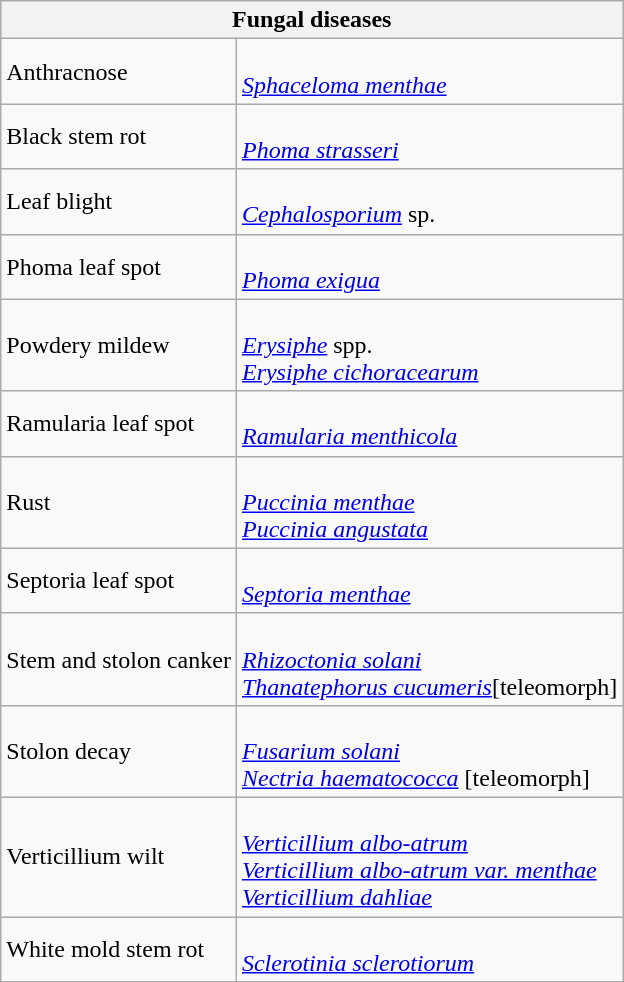<table class="wikitable" style="clear">
<tr>
<th colspan=2>Fungal diseases<br></th>
</tr>
<tr>
<td>Anthracnose</td>
<td><br><em><a href='#'>Sphaceloma menthae</a></em></td>
</tr>
<tr>
<td>Black stem rot</td>
<td><br><em><a href='#'>Phoma strasseri</a></em></td>
</tr>
<tr>
<td>Leaf blight</td>
<td><br><em><a href='#'>Cephalosporium</a></em> sp.</td>
</tr>
<tr>
<td>Phoma leaf spot</td>
<td><br><em><a href='#'>Phoma exigua</a></em></td>
</tr>
<tr>
<td>Powdery mildew</td>
<td><br><em><a href='#'>Erysiphe</a></em> spp. <br>
<em><a href='#'>Erysiphe cichoracearum</a></em></td>
</tr>
<tr>
<td>Ramularia leaf spot</td>
<td><br><em><a href='#'>Ramularia menthicola</a></em></td>
</tr>
<tr>
<td>Rust</td>
<td><br><em><a href='#'>Puccinia menthae</a></em><br>
<em><a href='#'>Puccinia angustata</a></em></td>
</tr>
<tr>
<td>Septoria leaf spot</td>
<td><br><em><a href='#'>Septoria menthae</a></em></td>
</tr>
<tr>
<td>Stem and stolon canker</td>
<td><br><em><a href='#'>Rhizoctonia solani</a></em><br>
<em><a href='#'>Thanatephorus cucumeris</a></em>[teleomorph]</td>
</tr>
<tr>
<td>Stolon decay</td>
<td><br><em><a href='#'>Fusarium solani</a></em> <br>
<em><a href='#'>Nectria haematococca</a></em> [teleomorph]</td>
</tr>
<tr>
<td>Verticillium wilt</td>
<td><br><em><a href='#'>Verticillium albo-atrum</a></em><br>
<em><a href='#'>Verticillium albo-atrum var. menthae</a></em><br>
<em><a href='#'>Verticillium dahliae</a></em></td>
</tr>
<tr>
<td>White mold stem rot</td>
<td><br><em><a href='#'>Sclerotinia sclerotiorum</a></em></td>
</tr>
<tr>
</tr>
</table>
